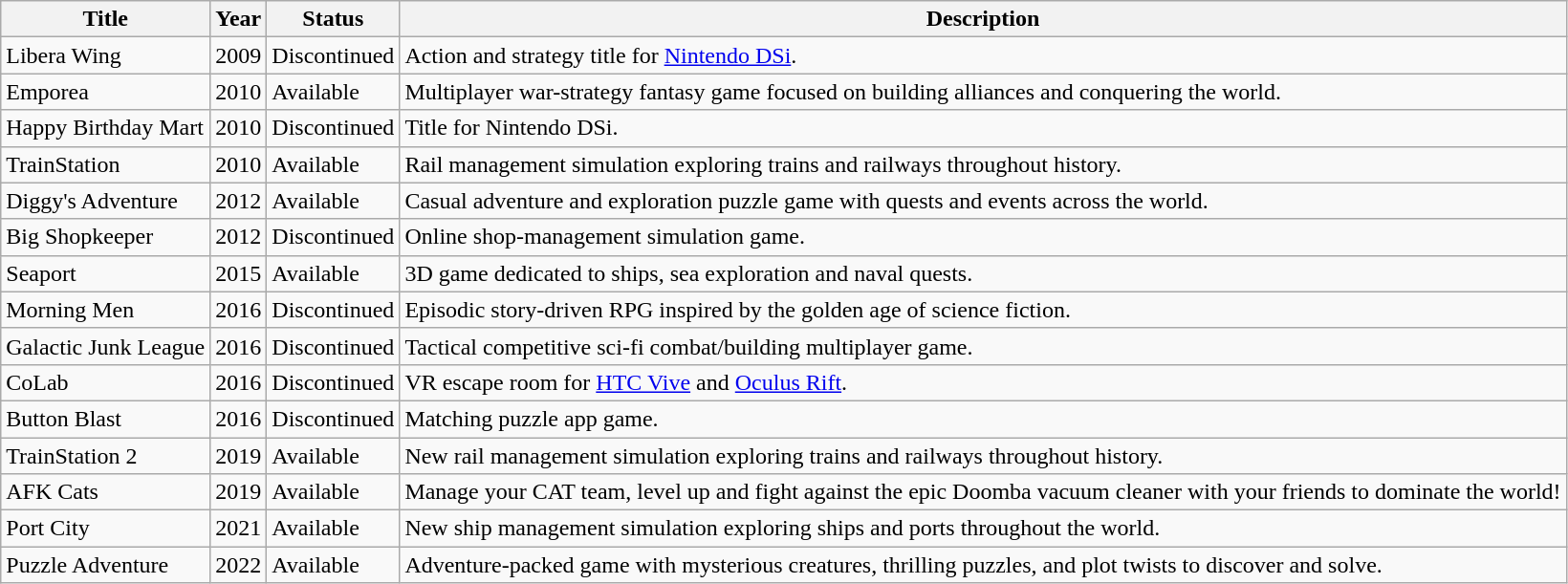<table class="wikitable">
<tr>
<th>Title</th>
<th>Year</th>
<th>Status</th>
<th>Description</th>
</tr>
<tr>
<td>Libera Wing</td>
<td>2009</td>
<td>Discontinued</td>
<td>Action and strategy title for <a href='#'>Nintendo DSi</a>.</td>
</tr>
<tr .>
<td>Emporea</td>
<td>2010</td>
<td>Available</td>
<td>Multiplayer war-strategy fantasy game focused on building alliances and conquering the world.</td>
</tr>
<tr>
<td>Happy Birthday Mart</td>
<td>2010</td>
<td>Discontinued</td>
<td>Title for Nintendo DSi.</td>
</tr>
<tr>
<td>TrainStation</td>
<td>2010</td>
<td>Available</td>
<td>Rail management simulation exploring trains and railways throughout history.</td>
</tr>
<tr>
<td>Diggy's Adventure</td>
<td>2012</td>
<td>Available</td>
<td>Casual adventure and exploration puzzle game with quests and events across the world.</td>
</tr>
<tr>
<td>Big Shopkeeper</td>
<td>2012</td>
<td>Discontinued</td>
<td>Online shop-management simulation game.</td>
</tr>
<tr>
<td>Seaport</td>
<td>2015</td>
<td>Available</td>
<td>3D game dedicated to ships, sea exploration and naval quests.</td>
</tr>
<tr>
<td>Morning Men</td>
<td>2016</td>
<td>Discontinued</td>
<td>Episodic story-driven RPG inspired by the golden age of science fiction.</td>
</tr>
<tr>
<td>Galactic Junk League</td>
<td>2016</td>
<td>Discontinued</td>
<td>Tactical competitive sci-fi combat/building multiplayer game.</td>
</tr>
<tr>
<td>CoLab</td>
<td>2016</td>
<td>Discontinued</td>
<td>VR escape room for <a href='#'>HTC Vive</a> and <a href='#'>Oculus Rift</a>.</td>
</tr>
<tr>
<td>Button Blast</td>
<td>2016</td>
<td>Discontinued</td>
<td>Matching puzzle app game.</td>
</tr>
<tr>
<td>TrainStation 2</td>
<td>2019</td>
<td>Available</td>
<td>New rail management simulation exploring trains and railways throughout history.</td>
</tr>
<tr>
<td>AFK Cats</td>
<td>2019</td>
<td>Available</td>
<td>Manage your CAT team, level up and fight against the epic Doomba vacuum cleaner with your friends to dominate the world!</td>
</tr>
<tr>
<td>Port City</td>
<td>2021</td>
<td>Available</td>
<td>New ship management simulation exploring ships and ports throughout the world.</td>
</tr>
<tr>
<td>Puzzle Adventure</td>
<td>2022</td>
<td>Available</td>
<td>Adventure-packed game with mysterious creatures, thrilling puzzles, and plot twists to discover and solve.</td>
</tr>
</table>
